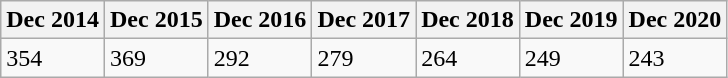<table class="wikitable">
<tr>
<th>Dec 2014</th>
<th>Dec 2015</th>
<th>Dec 2016</th>
<th>Dec 2017</th>
<th>Dec 2018</th>
<th>Dec 2019</th>
<th>Dec 2020</th>
</tr>
<tr>
<td>354</td>
<td>369</td>
<td>292</td>
<td>279</td>
<td>264</td>
<td>249</td>
<td>243</td>
</tr>
</table>
